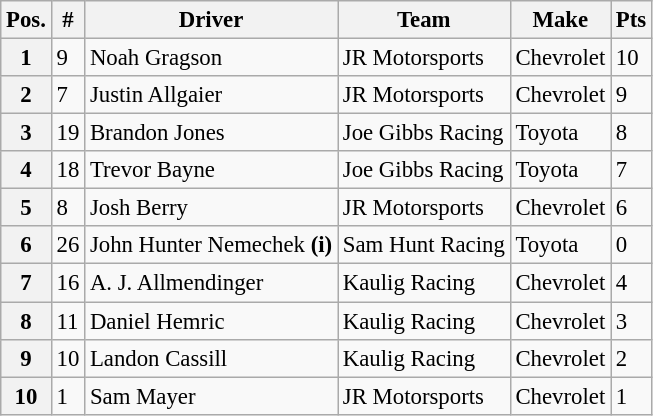<table class="wikitable" style="font-size:95%">
<tr>
<th>Pos.</th>
<th>#</th>
<th>Driver</th>
<th>Team</th>
<th>Make</th>
<th>Pts</th>
</tr>
<tr>
<th>1</th>
<td>9</td>
<td>Noah Gragson</td>
<td>JR Motorsports</td>
<td>Chevrolet</td>
<td>10</td>
</tr>
<tr>
<th>2</th>
<td>7</td>
<td>Justin Allgaier</td>
<td>JR Motorsports</td>
<td>Chevrolet</td>
<td>9</td>
</tr>
<tr>
<th>3</th>
<td>19</td>
<td>Brandon Jones</td>
<td>Joe Gibbs Racing</td>
<td>Toyota</td>
<td>8</td>
</tr>
<tr>
<th>4</th>
<td>18</td>
<td>Trevor Bayne</td>
<td>Joe Gibbs Racing</td>
<td>Toyota</td>
<td>7</td>
</tr>
<tr>
<th>5</th>
<td>8</td>
<td>Josh Berry</td>
<td>JR Motorsports</td>
<td>Chevrolet</td>
<td>6</td>
</tr>
<tr>
<th>6</th>
<td>26</td>
<td>John Hunter Nemechek <strong>(i)</strong></td>
<td>Sam Hunt Racing</td>
<td>Toyota</td>
<td>0</td>
</tr>
<tr>
<th>7</th>
<td>16</td>
<td>A. J. Allmendinger</td>
<td>Kaulig Racing</td>
<td>Chevrolet</td>
<td>4</td>
</tr>
<tr>
<th>8</th>
<td>11</td>
<td>Daniel Hemric</td>
<td>Kaulig Racing</td>
<td>Chevrolet</td>
<td>3</td>
</tr>
<tr>
<th>9</th>
<td>10</td>
<td>Landon Cassill</td>
<td>Kaulig Racing</td>
<td>Chevrolet</td>
<td>2</td>
</tr>
<tr>
<th>10</th>
<td>1</td>
<td>Sam Mayer</td>
<td>JR Motorsports</td>
<td>Chevrolet</td>
<td>1</td>
</tr>
</table>
